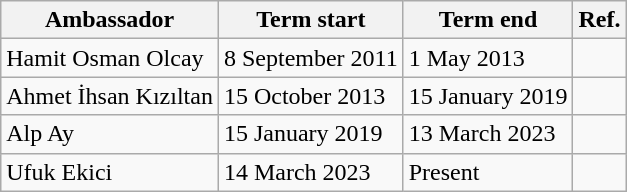<table class="wikitable">
<tr>
<th>Ambassador</th>
<th>Term start</th>
<th>Term end</th>
<th>Ref.</th>
</tr>
<tr>
<td>Hamit Osman Olcay</td>
<td>8 September 2011</td>
<td>1 May 2013</td>
<td></td>
</tr>
<tr>
<td>Ahmet İhsan Kızıltan</td>
<td>15 October 2013</td>
<td>15 January 2019</td>
<td></td>
</tr>
<tr>
<td>Alp Ay</td>
<td>15 January 2019</td>
<td>13 March 2023</td>
<td></td>
</tr>
<tr>
<td>Ufuk Ekici</td>
<td>14 March 2023</td>
<td>Present</td>
<td></td>
</tr>
</table>
